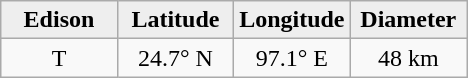<table class="wikitable">
<tr>
<th width="25%" style="background:#eeeeee;">Edison</th>
<th width="25%" style="background:#eeeeee;">Latitude</th>
<th width="25%" style="background:#eeeeee;">Longitude</th>
<th width="25%" style="background:#eeeeee;">Diameter</th>
</tr>
<tr>
<td align="center">T</td>
<td align="center">24.7° N</td>
<td align="center">97.1° E</td>
<td align="center">48 km</td>
</tr>
</table>
